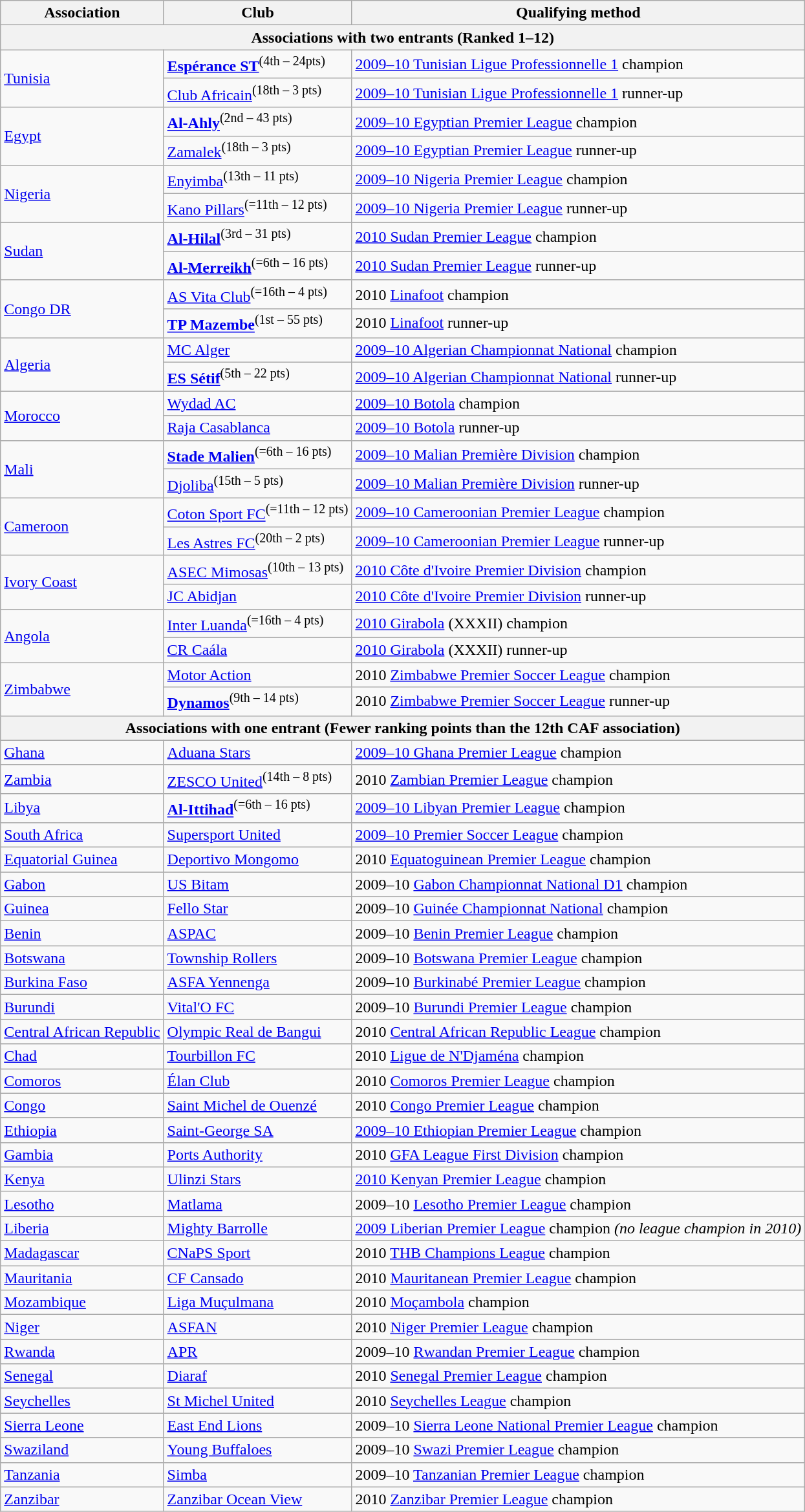<table class="wikitable">
<tr>
<th>Association</th>
<th>Club</th>
<th>Qualifying method</th>
</tr>
<tr>
<th colspan="3">Associations with two entrants (Ranked 1–12)</th>
</tr>
<tr>
<td rowspan="2"> <a href='#'>Tunisia</a><br></td>
<td><strong><a href='#'>Espérance ST</a></strong><sup>(4th – 24pts)</sup></td>
<td><a href='#'>2009–10 Tunisian Ligue Professionnelle 1</a> champion</td>
</tr>
<tr>
<td><a href='#'>Club Africain</a><sup>(18th – 3 pts)</sup></td>
<td><a href='#'>2009–10 Tunisian Ligue Professionnelle 1</a> runner-up</td>
</tr>
<tr>
<td rowspan="2"> <a href='#'>Egypt</a><br></td>
<td><strong><a href='#'>Al-Ahly</a></strong><sup>(2nd – 43 pts)</sup></td>
<td><a href='#'>2009–10 Egyptian Premier League</a> champion</td>
</tr>
<tr>
<td><a href='#'>Zamalek</a><sup>(18th – 3 pts)</sup></td>
<td><a href='#'>2009–10 Egyptian Premier League</a> runner-up</td>
</tr>
<tr>
<td rowspan="2"> <a href='#'>Nigeria</a><br></td>
<td><a href='#'>Enyimba</a><sup>(13th – 11 pts)</sup></td>
<td><a href='#'>2009–10 Nigeria Premier League</a> champion</td>
</tr>
<tr>
<td><a href='#'>Kano Pillars</a><sup>(=11th – 12 pts)</sup></td>
<td><a href='#'>2009–10 Nigeria Premier League</a> runner-up</td>
</tr>
<tr>
<td rowspan="2"> <a href='#'>Sudan</a><br></td>
<td><strong><a href='#'>Al-Hilal</a></strong><sup>(3rd – 31 pts)</sup></td>
<td><a href='#'>2010 Sudan Premier League</a> champion</td>
</tr>
<tr>
<td><strong><a href='#'>Al-Merreikh</a></strong><sup>(=6th – 16 pts)</sup></td>
<td><a href='#'>2010 Sudan Premier League</a> runner-up</td>
</tr>
<tr>
<td rowspan="2"> <a href='#'>Congo DR</a><br></td>
<td><a href='#'>AS Vita Club</a><sup>(=16th – 4 pts)</sup></td>
<td>2010 <a href='#'>Linafoot</a> champion</td>
</tr>
<tr>
<td><strong><a href='#'>TP Mazembe</a></strong><sup>(1st – 55 pts)</sup></td>
<td>2010 <a href='#'>Linafoot</a> runner-up</td>
</tr>
<tr>
<td rowspan="2"> <a href='#'>Algeria</a><br></td>
<td><a href='#'>MC Alger</a></td>
<td><a href='#'>2009–10 Algerian Championnat National</a> champion</td>
</tr>
<tr>
<td><strong><a href='#'>ES Sétif</a></strong><sup>(5th – 22 pts)</sup></td>
<td><a href='#'>2009–10 Algerian Championnat National</a> runner-up</td>
</tr>
<tr>
<td rowspan="2"> <a href='#'>Morocco</a><br></td>
<td><a href='#'>Wydad AC</a></td>
<td><a href='#'>2009–10 Botola</a> champion</td>
</tr>
<tr>
<td><a href='#'>Raja Casablanca</a></td>
<td><a href='#'>2009–10 Botola</a> runner-up</td>
</tr>
<tr>
<td rowspan="2"> <a href='#'>Mali</a><br></td>
<td><strong><a href='#'>Stade Malien</a></strong><sup>(=6th – 16 pts)</sup></td>
<td><a href='#'>2009–10 Malian Première Division</a> champion</td>
</tr>
<tr>
<td><a href='#'>Djoliba</a><sup>(15th – 5 pts)</sup></td>
<td><a href='#'>2009–10 Malian Première Division</a> runner-up</td>
</tr>
<tr>
<td rowspan="2"> <a href='#'>Cameroon</a><br></td>
<td><a href='#'>Coton Sport FC</a><sup>(=11th – 12 pts)</sup></td>
<td><a href='#'>2009–10 Cameroonian Premier League</a> champion</td>
</tr>
<tr>
<td><a href='#'>Les Astres FC</a><sup>(20th – 2 pts)</sup></td>
<td><a href='#'>2009–10 Cameroonian Premier League</a> runner-up</td>
</tr>
<tr>
<td rowspan="2"> <a href='#'>Ivory Coast</a><br></td>
<td><a href='#'>ASEC Mimosas</a><sup>(10th – 13 pts)</sup></td>
<td><a href='#'>2010 Côte d'Ivoire Premier Division</a> champion</td>
</tr>
<tr>
<td><a href='#'>JC Abidjan</a></td>
<td><a href='#'>2010 Côte d'Ivoire Premier Division</a> runner-up</td>
</tr>
<tr>
<td rowspan="2"> <a href='#'>Angola</a><br></td>
<td><a href='#'>Inter Luanda</a><sup>(=16th – 4 pts)</sup></td>
<td><a href='#'>2010 Girabola</a> (XXXII) champion</td>
</tr>
<tr>
<td><a href='#'>CR Caála</a></td>
<td><a href='#'>2010 Girabola</a> (XXXII) runner-up</td>
</tr>
<tr>
<td rowspan="2"> <a href='#'>Zimbabwe</a><br></td>
<td><a href='#'>Motor Action</a></td>
<td>2010 <a href='#'>Zimbabwe Premier Soccer League</a> champion</td>
</tr>
<tr>
<td><strong><a href='#'>Dynamos</a></strong><sup>(9th – 14 pts)</sup></td>
<td>2010 <a href='#'>Zimbabwe Premier Soccer League</a> runner-up</td>
</tr>
<tr>
<th colspan="3">Associations with one entrant (Fewer ranking points than the 12th CAF association)</th>
</tr>
<tr>
<td rowspan="1"> <a href='#'>Ghana</a><br></td>
<td><a href='#'>Aduana Stars</a></td>
<td><a href='#'>2009–10 Ghana Premier League</a> champion</td>
</tr>
<tr>
<td rowspan="1"> <a href='#'>Zambia</a><br></td>
<td><a href='#'>ZESCO United</a><sup>(14th – 8 pts)</sup></td>
<td>2010 <a href='#'>Zambian Premier League</a> champion</td>
</tr>
<tr>
<td rowspan="1"> <a href='#'>Libya</a><br></td>
<td><strong><a href='#'>Al-Ittihad</a></strong><sup>(=6th – 16 pts)</sup></td>
<td><a href='#'>2009–10 Libyan Premier League</a> champion</td>
</tr>
<tr>
<td rowspan="1"> <a href='#'>South Africa</a><br></td>
<td><a href='#'>Supersport United</a></td>
<td><a href='#'>2009–10 Premier Soccer League</a> champion</td>
</tr>
<tr>
<td rowspan="1"> <a href='#'>Equatorial Guinea</a><br></td>
<td><a href='#'>Deportivo Mongomo</a></td>
<td>2010 <a href='#'>Equatoguinean Premier League</a> champion</td>
</tr>
<tr>
<td rowspan="1"> <a href='#'>Gabon</a><br></td>
<td><a href='#'>US Bitam</a></td>
<td>2009–10 <a href='#'>Gabon Championnat National D1</a> champion</td>
</tr>
<tr>
<td rowspan="1"> <a href='#'>Guinea</a><br></td>
<td><a href='#'>Fello Star</a></td>
<td>2009–10 <a href='#'>Guinée Championnat National</a> champion</td>
</tr>
<tr>
<td rowspan="1"> <a href='#'>Benin</a></td>
<td><a href='#'>ASPAC</a></td>
<td>2009–10 <a href='#'>Benin Premier League</a> champion</td>
</tr>
<tr>
<td rowspan="1"> <a href='#'>Botswana</a></td>
<td><a href='#'>Township Rollers</a></td>
<td>2009–10 <a href='#'>Botswana Premier League</a> champion</td>
</tr>
<tr>
<td rowspan="1"> <a href='#'>Burkina Faso</a></td>
<td><a href='#'>ASFA Yennenga</a></td>
<td>2009–10 <a href='#'>Burkinabé Premier League</a> champion</td>
</tr>
<tr>
<td rowspan="1"> <a href='#'>Burundi</a></td>
<td><a href='#'>Vital'O FC</a></td>
<td>2009–10 <a href='#'>Burundi Premier League</a> champion</td>
</tr>
<tr>
<td rowspan="1"> <a href='#'>Central African Republic</a></td>
<td><a href='#'>Olympic Real de Bangui</a></td>
<td>2010 <a href='#'>Central African Republic League</a> champion</td>
</tr>
<tr>
<td rowspan="1"> <a href='#'>Chad</a></td>
<td><a href='#'>Tourbillon FC</a></td>
<td>2010 <a href='#'>Ligue de N'Djaména</a> champion</td>
</tr>
<tr>
<td rowspan="1"> <a href='#'>Comoros</a></td>
<td><a href='#'>Élan Club</a></td>
<td>2010 <a href='#'>Comoros Premier League</a> champion</td>
</tr>
<tr>
<td rowspan="1"> <a href='#'>Congo</a></td>
<td><a href='#'>Saint Michel de Ouenzé</a></td>
<td>2010 <a href='#'>Congo Premier League</a> champion</td>
</tr>
<tr>
<td rowspan="1"> <a href='#'>Ethiopia</a></td>
<td><a href='#'>Saint-George SA</a></td>
<td><a href='#'>2009–10 Ethiopian Premier League</a> champion</td>
</tr>
<tr>
<td rowspan="1"> <a href='#'>Gambia</a></td>
<td><a href='#'>Ports Authority</a></td>
<td>2010 <a href='#'>GFA League First Division</a> champion</td>
</tr>
<tr>
<td rowspan="1"> <a href='#'>Kenya</a></td>
<td><a href='#'>Ulinzi Stars</a></td>
<td><a href='#'>2010 Kenyan Premier League</a> champion</td>
</tr>
<tr>
<td rowspan="1"> <a href='#'>Lesotho</a></td>
<td><a href='#'>Matlama</a></td>
<td>2009–10 <a href='#'>Lesotho Premier League</a> champion</td>
</tr>
<tr>
<td rowspan="1"> <a href='#'>Liberia</a></td>
<td><a href='#'>Mighty Barrolle</a></td>
<td><a href='#'>2009 Liberian Premier League</a> champion <em>(no league champion in 2010)</em></td>
</tr>
<tr>
<td rowspan="1"> <a href='#'>Madagascar</a></td>
<td><a href='#'>CNaPS Sport</a></td>
<td>2010 <a href='#'>THB Champions League</a> champion</td>
</tr>
<tr>
<td rowspan="1"> <a href='#'>Mauritania</a></td>
<td><a href='#'>CF Cansado</a></td>
<td>2010 <a href='#'>Mauritanean Premier League</a> champion</td>
</tr>
<tr>
<td rowspan="1"> <a href='#'>Mozambique</a></td>
<td><a href='#'>Liga Muçulmana</a></td>
<td>2010 <a href='#'>Moçambola</a> champion</td>
</tr>
<tr>
<td rowspan="1"> <a href='#'>Niger</a></td>
<td><a href='#'>ASFAN</a></td>
<td>2010 <a href='#'>Niger Premier League</a> champion</td>
</tr>
<tr>
<td rowspan="1"> <a href='#'>Rwanda</a></td>
<td><a href='#'>APR</a></td>
<td>2009–10 <a href='#'>Rwandan Premier League</a> champion</td>
</tr>
<tr>
<td rowspan="1"> <a href='#'>Senegal</a></td>
<td><a href='#'>Diaraf</a></td>
<td>2010 <a href='#'>Senegal Premier League</a> champion</td>
</tr>
<tr>
<td rowspan="1"> <a href='#'>Seychelles</a></td>
<td><a href='#'>St Michel United</a></td>
<td>2010 <a href='#'>Seychelles League</a> champion</td>
</tr>
<tr>
<td rowspan="1"> <a href='#'>Sierra Leone</a></td>
<td><a href='#'>East End Lions</a></td>
<td>2009–10 <a href='#'>Sierra Leone National Premier League</a> champion</td>
</tr>
<tr>
<td rowspan="1"> <a href='#'>Swaziland</a></td>
<td><a href='#'>Young Buffaloes</a></td>
<td>2009–10 <a href='#'>Swazi Premier League</a> champion</td>
</tr>
<tr>
<td rowspan="1"> <a href='#'>Tanzania</a></td>
<td><a href='#'>Simba</a></td>
<td>2009–10 <a href='#'>Tanzanian Premier League</a> champion</td>
</tr>
<tr>
<td rowspan="1"> <a href='#'>Zanzibar</a></td>
<td><a href='#'>Zanzibar Ocean View</a></td>
<td>2010 <a href='#'>Zanzibar Premier League</a> champion</td>
</tr>
</table>
